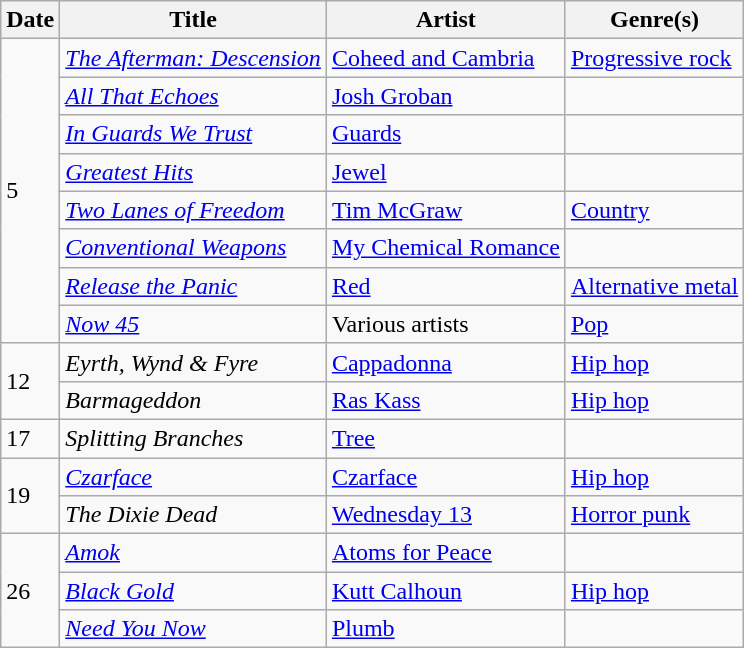<table class="wikitable" style="text-align: left;">
<tr>
<th>Date</th>
<th>Title</th>
<th>Artist</th>
<th>Genre(s)</th>
</tr>
<tr>
<td rowspan="8">5</td>
<td><em><a href='#'>The Afterman: Descension</a></em></td>
<td><a href='#'>Coheed and Cambria</a></td>
<td><a href='#'>Progressive rock</a></td>
</tr>
<tr>
<td><em><a href='#'>All That Echoes</a></em></td>
<td><a href='#'>Josh Groban</a></td>
<td></td>
</tr>
<tr>
<td><em><a href='#'>In Guards We Trust</a></em></td>
<td><a href='#'>Guards</a></td>
<td></td>
</tr>
<tr>
<td><em><a href='#'>Greatest Hits</a></em></td>
<td><a href='#'>Jewel</a></td>
<td></td>
</tr>
<tr>
<td><em><a href='#'>Two Lanes of Freedom</a></em></td>
<td><a href='#'>Tim McGraw</a></td>
<td><a href='#'>Country</a></td>
</tr>
<tr>
<td><em><a href='#'>Conventional Weapons</a></em></td>
<td><a href='#'>My Chemical Romance</a></td>
<td></td>
</tr>
<tr>
<td><em><a href='#'>Release the Panic</a></em></td>
<td><a href='#'>Red</a></td>
<td><a href='#'>Alternative metal</a></td>
</tr>
<tr>
<td><em><a href='#'>Now 45</a></em></td>
<td>Various artists</td>
<td><a href='#'>Pop</a></td>
</tr>
<tr>
<td rowspan="2">12</td>
<td><em>Eyrth, Wynd & Fyre</em></td>
<td><a href='#'>Cappadonna</a></td>
<td><a href='#'>Hip hop</a></td>
</tr>
<tr>
<td><em>Barmageddon</em></td>
<td><a href='#'>Ras Kass</a></td>
<td><a href='#'>Hip hop</a></td>
</tr>
<tr>
<td>17</td>
<td><em>Splitting Branches</em></td>
<td><a href='#'>Tree</a></td>
<td></td>
</tr>
<tr>
<td rowspan="2">19</td>
<td><em><a href='#'>Czarface</a></em></td>
<td><a href='#'>Czarface</a></td>
<td><a href='#'>Hip hop</a></td>
</tr>
<tr>
<td><em>The Dixie Dead</em></td>
<td><a href='#'>Wednesday 13</a></td>
<td><a href='#'>Horror punk</a></td>
</tr>
<tr>
<td rowspan="3">26</td>
<td><em><a href='#'>Amok</a></em></td>
<td><a href='#'>Atoms for Peace</a></td>
<td></td>
</tr>
<tr>
<td><em><a href='#'>Black Gold</a></em></td>
<td><a href='#'>Kutt Calhoun</a></td>
<td><a href='#'>Hip hop</a></td>
</tr>
<tr>
<td><em><a href='#'>Need You Now</a></em></td>
<td><a href='#'>Plumb</a></td>
<td></td>
</tr>
</table>
